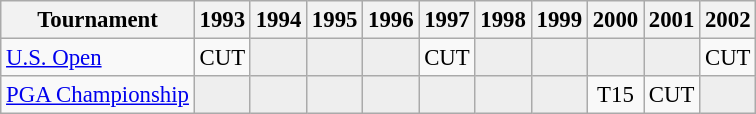<table class="wikitable" style="font-size:95%;text-align:center;">
<tr>
<th>Tournament</th>
<th>1993</th>
<th>1994</th>
<th>1995</th>
<th>1996</th>
<th>1997</th>
<th>1998</th>
<th>1999</th>
<th>2000</th>
<th>2001</th>
<th>2002</th>
</tr>
<tr>
<td align=left><a href='#'>U.S. Open</a></td>
<td>CUT</td>
<td style="background:#eeeeee;"></td>
<td style="background:#eeeeee;"></td>
<td style="background:#eeeeee;"></td>
<td>CUT</td>
<td style="background:#eeeeee;"></td>
<td style="background:#eeeeee;"></td>
<td style="background:#eeeeee;"></td>
<td style="background:#eeeeee;"></td>
<td>CUT</td>
</tr>
<tr>
<td align=left><a href='#'>PGA Championship</a></td>
<td style="background:#eeeeee;"></td>
<td style="background:#eeeeee;"></td>
<td style="background:#eeeeee;"></td>
<td style="background:#eeeeee;"></td>
<td style="background:#eeeeee;"></td>
<td style="background:#eeeeee;"></td>
<td style="background:#eeeeee;"></td>
<td>T15</td>
<td>CUT</td>
<td style="background:#eeeeee;"></td>
</tr>
</table>
